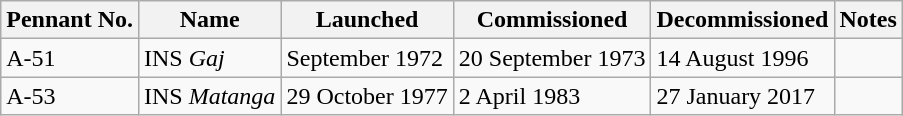<table class="wikitable">
<tr>
<th>Pennant No.</th>
<th>Name</th>
<th>Launched</th>
<th>Commissioned</th>
<th>Decommissioned</th>
<th>Notes</th>
</tr>
<tr>
<td>A-51</td>
<td>INS <em>Gaj</em></td>
<td>September 1972 </td>
<td>20 September 1973</td>
<td>14 August 1996</td>
<td></td>
</tr>
<tr>
<td>A-53</td>
<td>INS <em>Matanga</em></td>
<td>29 October 1977</td>
<td>2 April 1983</td>
<td>27 January 2017  </td>
<td></td>
</tr>
</table>
